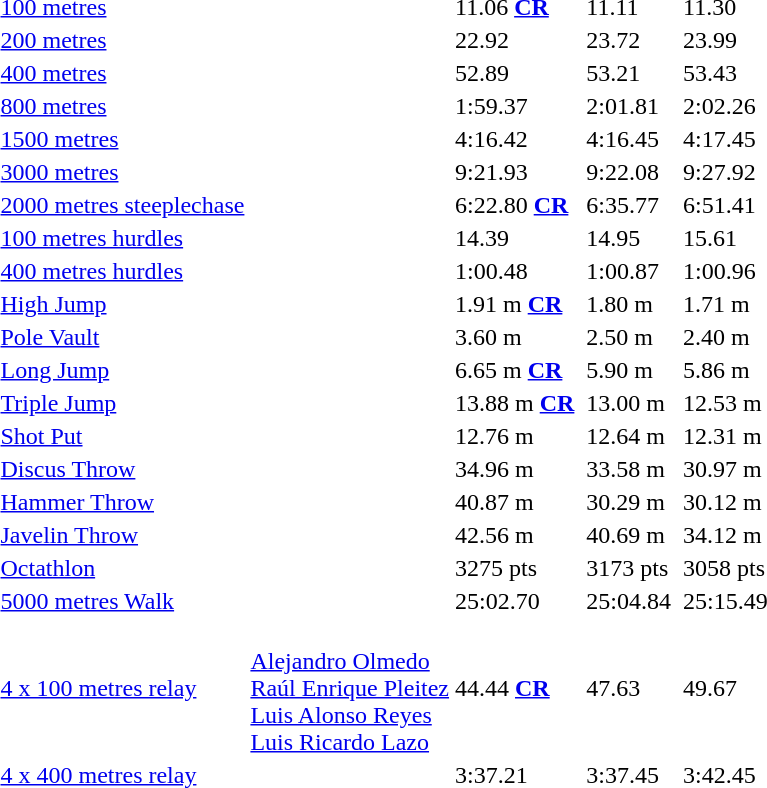<table>
<tr>
<td><a href='#'>100 metres</a></td>
<td></td>
<td>11.06 <strong><a href='#'>CR</a></strong></td>
<td></td>
<td>11.11</td>
<td></td>
<td>11.30</td>
</tr>
<tr>
<td><a href='#'>200 metres</a></td>
<td></td>
<td>22.92</td>
<td></td>
<td>23.72</td>
<td></td>
<td>23.99</td>
</tr>
<tr>
<td><a href='#'>400 metres</a></td>
<td></td>
<td>52.89</td>
<td></td>
<td>53.21</td>
<td></td>
<td>53.43</td>
</tr>
<tr>
<td><a href='#'>800 metres</a></td>
<td></td>
<td>1:59.37</td>
<td></td>
<td>2:01.81</td>
<td></td>
<td>2:02.26</td>
</tr>
<tr>
<td><a href='#'>1500 metres</a></td>
<td></td>
<td>4:16.42</td>
<td></td>
<td>4:16.45</td>
<td></td>
<td>4:17.45</td>
</tr>
<tr>
<td><a href='#'>3000 metres</a></td>
<td></td>
<td>9:21.93</td>
<td></td>
<td>9:22.08</td>
<td></td>
<td>9:27.92</td>
</tr>
<tr>
<td><a href='#'>2000 metres steeplechase</a></td>
<td></td>
<td>6:22.80 <strong><a href='#'>CR</a></strong></td>
<td></td>
<td>6:35.77</td>
<td></td>
<td>6:51.41</td>
</tr>
<tr>
<td><a href='#'>100 metres hurdles</a></td>
<td></td>
<td>14.39</td>
<td></td>
<td>14.95</td>
<td></td>
<td>15.61</td>
</tr>
<tr>
<td><a href='#'>400 metres hurdles</a></td>
<td></td>
<td>1:00.48</td>
<td></td>
<td>1:00.87</td>
<td></td>
<td>1:00.96</td>
</tr>
<tr>
<td><a href='#'>High Jump</a></td>
<td></td>
<td>1.91 m <strong><a href='#'>CR</a></strong></td>
<td></td>
<td>1.80 m</td>
<td> <br> </td>
<td>1.71 m</td>
</tr>
<tr>
<td><a href='#'>Pole Vault</a></td>
<td></td>
<td>3.60 m</td>
<td></td>
<td>2.50 m</td>
<td></td>
<td>2.40 m</td>
</tr>
<tr>
<td><a href='#'>Long Jump</a></td>
<td></td>
<td>6.65 m <strong><a href='#'>CR</a></strong></td>
<td></td>
<td>5.90 m</td>
<td></td>
<td>5.86 m</td>
</tr>
<tr>
<td><a href='#'>Triple Jump</a></td>
<td></td>
<td>13.88 m <strong><a href='#'>CR</a></strong></td>
<td></td>
<td>13.00 m</td>
<td></td>
<td>12.53 m</td>
</tr>
<tr>
<td><a href='#'>Shot Put</a></td>
<td></td>
<td>12.76 m</td>
<td></td>
<td>12.64 m</td>
<td></td>
<td>12.31 m</td>
</tr>
<tr>
<td><a href='#'>Discus Throw</a></td>
<td></td>
<td>34.96 m</td>
<td></td>
<td>33.58 m</td>
<td></td>
<td>30.97 m</td>
</tr>
<tr>
<td><a href='#'>Hammer Throw</a></td>
<td></td>
<td>40.87 m</td>
<td></td>
<td>30.29 m</td>
<td></td>
<td>30.12 m</td>
</tr>
<tr>
<td><a href='#'>Javelin Throw</a></td>
<td></td>
<td>42.56 m</td>
<td></td>
<td>40.69 m</td>
<td></td>
<td>34.12 m</td>
</tr>
<tr>
<td><a href='#'>Octathlon</a></td>
<td></td>
<td>3275 pts</td>
<td></td>
<td>3173 pts</td>
<td></td>
<td>3058 pts</td>
</tr>
<tr>
<td><a href='#'>5000 metres Walk</a></td>
<td></td>
<td>25:02.70</td>
<td></td>
<td>25:04.84</td>
<td></td>
<td>25:15.49</td>
</tr>
<tr>
<td><a href='#'>4 x 100 metres relay</a></td>
<td> <br> <a href='#'>Alejandro Olmedo</a> <br> <a href='#'>Raúl Enrique Pleitez</a> <br> <a href='#'>Luis Alonso Reyes</a> <br> <a href='#'>Luis Ricardo Lazo</a></td>
<td>44.44 <strong><a href='#'>CR</a></strong></td>
<td></td>
<td>47.63</td>
<td></td>
<td>49.67</td>
</tr>
<tr>
<td><a href='#'>4 x 400 metres relay</a></td>
<td></td>
<td>3:37.21</td>
<td></td>
<td>3:37.45</td>
<td></td>
<td>3:42.45</td>
</tr>
</table>
